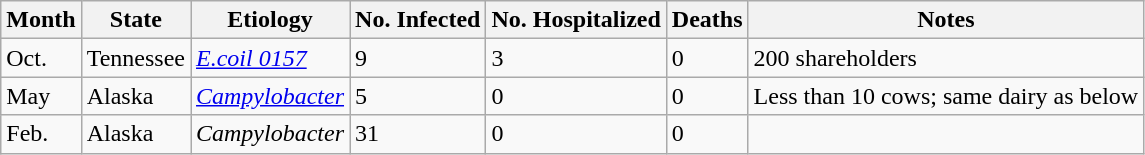<table class="wikitable">
<tr>
<th>Month</th>
<th>State</th>
<th>Etiology</th>
<th>No. Infected</th>
<th>No. Hospitalized</th>
<th>Deaths</th>
<th>Notes</th>
</tr>
<tr>
<td>Oct.</td>
<td>Tennessee</td>
<td><em><a href='#'>E.coil 0157</a></em></td>
<td>9</td>
<td>3</td>
<td>0</td>
<td>200 shareholders</td>
</tr>
<tr>
<td>May</td>
<td>Alaska</td>
<td><em><a href='#'>Campylobacter</a></em></td>
<td>5</td>
<td>0</td>
<td>0</td>
<td>Less than 10 cows; same dairy as below</td>
</tr>
<tr>
<td>Feb.</td>
<td>Alaska</td>
<td><em>Campylobacter</em></td>
<td>31</td>
<td>0</td>
<td>0</td>
<td></td>
</tr>
</table>
